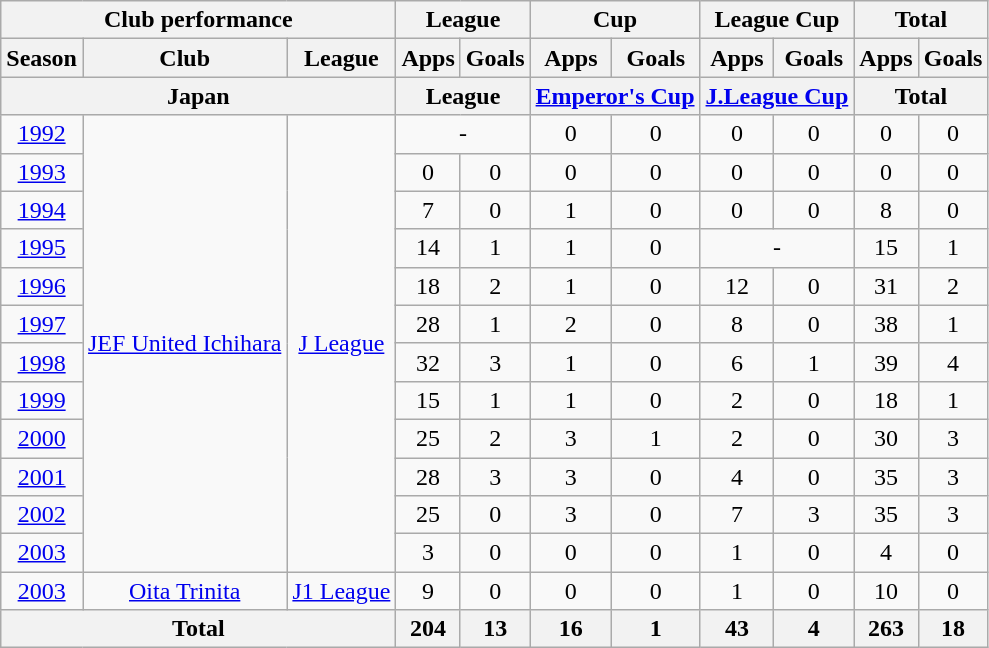<table class="wikitable" style="text-align:center;">
<tr>
<th colspan=3>Club performance</th>
<th colspan=2>League</th>
<th colspan=2>Cup</th>
<th colspan=2>League Cup</th>
<th colspan=2>Total</th>
</tr>
<tr>
<th>Season</th>
<th>Club</th>
<th>League</th>
<th>Apps</th>
<th>Goals</th>
<th>Apps</th>
<th>Goals</th>
<th>Apps</th>
<th>Goals</th>
<th>Apps</th>
<th>Goals</th>
</tr>
<tr>
<th colspan=3>Japan</th>
<th colspan=2>League</th>
<th colspan=2><a href='#'>Emperor's Cup</a></th>
<th colspan=2><a href='#'>J.League Cup</a></th>
<th colspan=2>Total</th>
</tr>
<tr>
<td><a href='#'>1992</a></td>
<td rowspan="12"><a href='#'>JEF United Ichihara</a></td>
<td rowspan="12"><a href='#'>J League</a></td>
<td colspan="2">-</td>
<td>0</td>
<td>0</td>
<td>0</td>
<td>0</td>
<td>0</td>
<td>0</td>
</tr>
<tr>
<td><a href='#'>1993</a></td>
<td>0</td>
<td>0</td>
<td>0</td>
<td>0</td>
<td>0</td>
<td>0</td>
<td>0</td>
<td>0</td>
</tr>
<tr>
<td><a href='#'>1994</a></td>
<td>7</td>
<td>0</td>
<td>1</td>
<td>0</td>
<td>0</td>
<td>0</td>
<td>8</td>
<td>0</td>
</tr>
<tr>
<td><a href='#'>1995</a></td>
<td>14</td>
<td>1</td>
<td>1</td>
<td>0</td>
<td colspan="2">-</td>
<td>15</td>
<td>1</td>
</tr>
<tr>
<td><a href='#'>1996</a></td>
<td>18</td>
<td>2</td>
<td>1</td>
<td>0</td>
<td>12</td>
<td>0</td>
<td>31</td>
<td>2</td>
</tr>
<tr>
<td><a href='#'>1997</a></td>
<td>28</td>
<td>1</td>
<td>2</td>
<td>0</td>
<td>8</td>
<td>0</td>
<td>38</td>
<td>1</td>
</tr>
<tr>
<td><a href='#'>1998</a></td>
<td>32</td>
<td>3</td>
<td>1</td>
<td>0</td>
<td>6</td>
<td>1</td>
<td>39</td>
<td>4</td>
</tr>
<tr>
<td><a href='#'>1999</a></td>
<td>15</td>
<td>1</td>
<td>1</td>
<td>0</td>
<td>2</td>
<td>0</td>
<td>18</td>
<td>1</td>
</tr>
<tr>
<td><a href='#'>2000</a></td>
<td>25</td>
<td>2</td>
<td>3</td>
<td>1</td>
<td>2</td>
<td>0</td>
<td>30</td>
<td>3</td>
</tr>
<tr>
<td><a href='#'>2001</a></td>
<td>28</td>
<td>3</td>
<td>3</td>
<td>0</td>
<td>4</td>
<td>0</td>
<td>35</td>
<td>3</td>
</tr>
<tr>
<td><a href='#'>2002</a></td>
<td>25</td>
<td>0</td>
<td>3</td>
<td>0</td>
<td>7</td>
<td>3</td>
<td>35</td>
<td>3</td>
</tr>
<tr>
<td><a href='#'>2003</a></td>
<td>3</td>
<td>0</td>
<td>0</td>
<td>0</td>
<td>1</td>
<td>0</td>
<td>4</td>
<td>0</td>
</tr>
<tr>
<td><a href='#'>2003</a></td>
<td><a href='#'>Oita Trinita</a></td>
<td><a href='#'>J1 League</a></td>
<td>9</td>
<td>0</td>
<td>0</td>
<td>0</td>
<td>1</td>
<td>0</td>
<td>10</td>
<td>0</td>
</tr>
<tr>
<th colspan=3>Total</th>
<th>204</th>
<th>13</th>
<th>16</th>
<th>1</th>
<th>43</th>
<th>4</th>
<th>263</th>
<th>18</th>
</tr>
</table>
